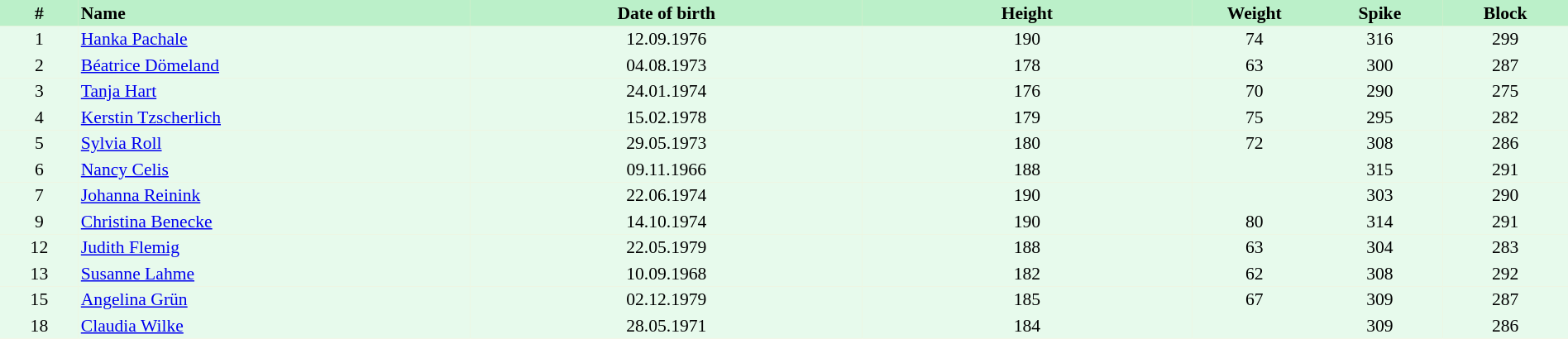<table border=0 cellpadding=2 cellspacing=0  |- bgcolor=#FFECCE style="text-align:center; font-size:90%;" width=100%>
<tr bgcolor=#BBF0C9>
<th width=5%>#</th>
<th width=25% align=left>Name</th>
<th width=25%>Date of birth</th>
<th width=21%>Height</th>
<th width=8%>Weight</th>
<th width=8%>Spike</th>
<th width=8%>Block</th>
</tr>
<tr bgcolor=#E7FAEC>
<td>1</td>
<td align=left><a href='#'>Hanka Pachale</a></td>
<td>12.09.1976</td>
<td>190</td>
<td>74</td>
<td>316</td>
<td>299</td>
</tr>
<tr bgcolor=#E7FAEC>
<td>2</td>
<td align=left><a href='#'>Béatrice Dömeland</a></td>
<td>04.08.1973</td>
<td>178</td>
<td>63</td>
<td>300</td>
<td>287</td>
</tr>
<tr bgcolor=#E7FAEC>
<td>3</td>
<td align=left><a href='#'>Tanja Hart</a></td>
<td>24.01.1974</td>
<td>176</td>
<td>70</td>
<td>290</td>
<td>275</td>
</tr>
<tr bgcolor=#E7FAEC>
<td>4</td>
<td align=left><a href='#'>Kerstin Tzscherlich</a></td>
<td>15.02.1978</td>
<td>179</td>
<td>75</td>
<td>295</td>
<td>282</td>
</tr>
<tr bgcolor=#E7FAEC>
<td>5</td>
<td align=left><a href='#'>Sylvia Roll</a></td>
<td>29.05.1973</td>
<td>180</td>
<td>72</td>
<td>308</td>
<td>286</td>
</tr>
<tr bgcolor=#E7FAEC>
<td>6</td>
<td align=left><a href='#'>Nancy Celis</a></td>
<td>09.11.1966</td>
<td>188</td>
<td></td>
<td>315</td>
<td>291</td>
</tr>
<tr bgcolor=#E7FAEC>
<td>7</td>
<td align=left><a href='#'>Johanna Reinink</a></td>
<td>22.06.1974</td>
<td>190</td>
<td></td>
<td>303</td>
<td>290</td>
</tr>
<tr bgcolor=#E7FAEC>
<td>9</td>
<td align=left><a href='#'>Christina Benecke</a></td>
<td>14.10.1974</td>
<td>190</td>
<td>80</td>
<td>314</td>
<td>291</td>
</tr>
<tr bgcolor=#E7FAEC>
<td>12</td>
<td align=left><a href='#'>Judith Flemig</a></td>
<td>22.05.1979</td>
<td>188</td>
<td>63</td>
<td>304</td>
<td>283</td>
</tr>
<tr bgcolor=#E7FAEC>
<td>13</td>
<td align=left><a href='#'>Susanne Lahme</a></td>
<td>10.09.1968</td>
<td>182</td>
<td>62</td>
<td>308</td>
<td>292</td>
</tr>
<tr bgcolor=#E7FAEC>
<td>15</td>
<td align=left><a href='#'>Angelina Grün</a></td>
<td>02.12.1979</td>
<td>185</td>
<td>67</td>
<td>309</td>
<td>287</td>
</tr>
<tr bgcolor=#E7FAEC>
<td>18</td>
<td align=left><a href='#'>Claudia Wilke</a></td>
<td>28.05.1971</td>
<td>184</td>
<td></td>
<td>309</td>
<td>286</td>
</tr>
</table>
